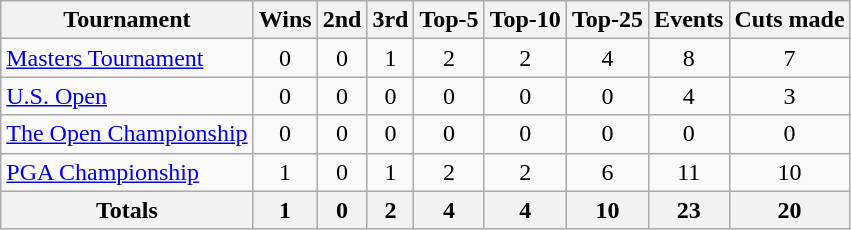<table class=wikitable style=text-align:center>
<tr>
<th>Tournament</th>
<th>Wins</th>
<th>2nd</th>
<th>3rd</th>
<th>Top-5</th>
<th>Top-10</th>
<th>Top-25</th>
<th>Events</th>
<th>Cuts made</th>
</tr>
<tr>
<td align=left><a href='#'>Masters Tournament</a></td>
<td>0</td>
<td>0</td>
<td>1</td>
<td>2</td>
<td>2</td>
<td>4</td>
<td>8</td>
<td>7</td>
</tr>
<tr>
<td align=left><a href='#'>U.S. Open</a></td>
<td>0</td>
<td>0</td>
<td>0</td>
<td>0</td>
<td>0</td>
<td>0</td>
<td>4</td>
<td>3</td>
</tr>
<tr>
<td align=left><a href='#'>The Open Championship</a></td>
<td>0</td>
<td>0</td>
<td>0</td>
<td>0</td>
<td>0</td>
<td>0</td>
<td>0</td>
<td>0</td>
</tr>
<tr>
<td align=left><a href='#'>PGA Championship</a></td>
<td>1</td>
<td>0</td>
<td>1</td>
<td>2</td>
<td>2</td>
<td>6</td>
<td>11</td>
<td>10</td>
</tr>
<tr>
<th>Totals</th>
<th>1</th>
<th>0</th>
<th>2</th>
<th>4</th>
<th>4</th>
<th>10</th>
<th>23</th>
<th>20</th>
</tr>
</table>
